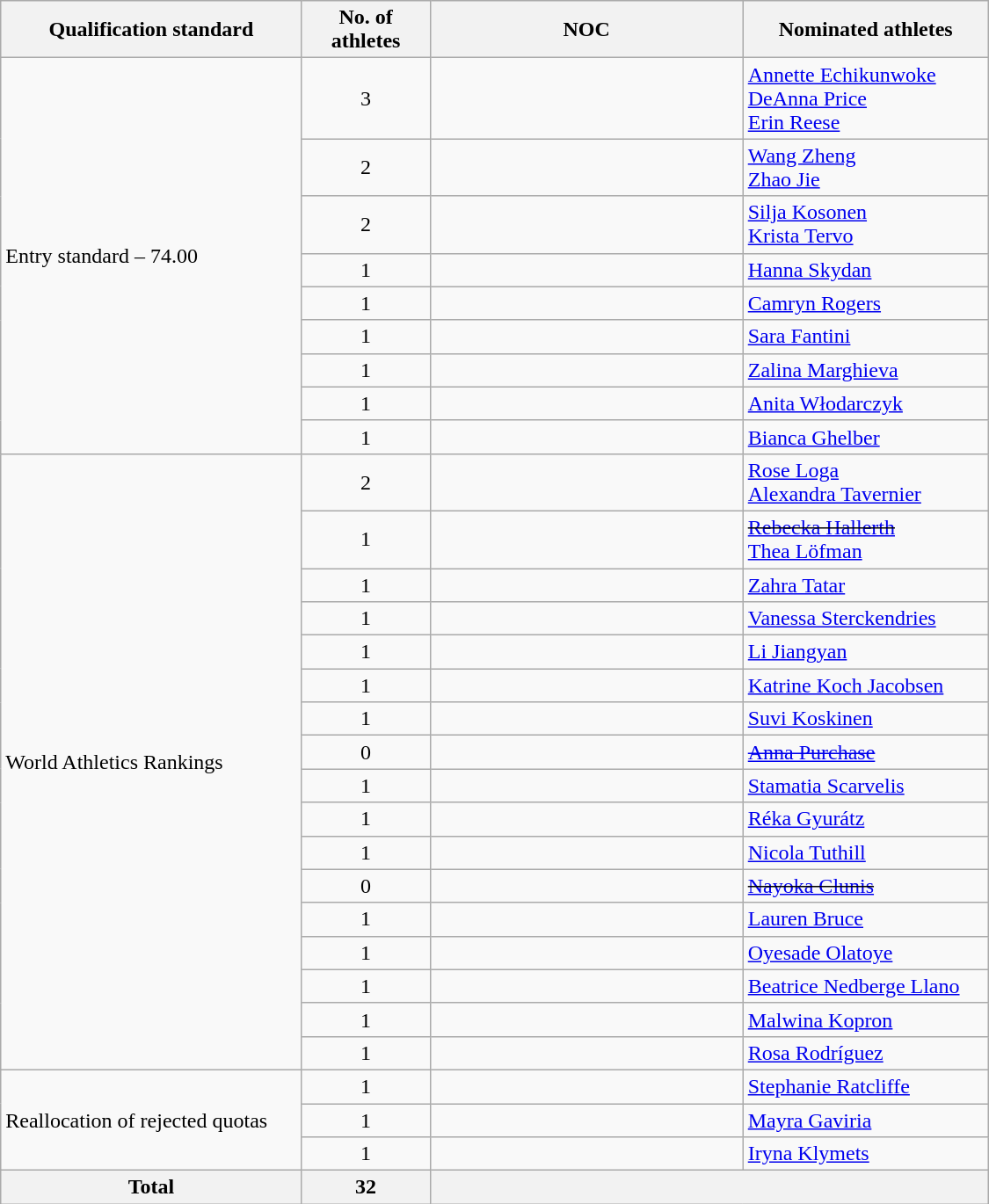<table class="wikitable sortable" style="text-align:left; width:750px;">
<tr>
<th>Qualification standard</th>
<th width=90>No. of athletes</th>
<th width=230>NOC</th>
<th>Nominated athletes</th>
</tr>
<tr>
<td rowspan=9>Entry standard – 74.00</td>
<td align=center>3</td>
<td></td>
<td><a href='#'>Annette Echikunwoke</a><br><a href='#'>DeAnna Price</a><br><a href='#'>Erin Reese</a></td>
</tr>
<tr>
<td align=center>2</td>
<td></td>
<td><a href='#'>Wang Zheng</a><br><a href='#'>Zhao Jie</a></td>
</tr>
<tr>
<td align=center>2</td>
<td></td>
<td><a href='#'>Silja Kosonen</a><br><a href='#'>Krista Tervo</a></td>
</tr>
<tr>
<td align=center>1</td>
<td></td>
<td><a href='#'>Hanna Skydan</a></td>
</tr>
<tr>
<td align=center>1</td>
<td></td>
<td><a href='#'>Camryn Rogers</a></td>
</tr>
<tr>
<td align=center>1</td>
<td></td>
<td><a href='#'>Sara Fantini</a></td>
</tr>
<tr>
<td align=center>1</td>
<td></td>
<td><a href='#'>Zalina Marghieva</a></td>
</tr>
<tr>
<td align=center>1</td>
<td></td>
<td><a href='#'>Anita Włodarczyk</a></td>
</tr>
<tr>
<td align=center>1</td>
<td></td>
<td><a href='#'>Bianca Ghelber</a></td>
</tr>
<tr>
<td rowspan=17>World Athletics Rankings</td>
<td align=center>2</td>
<td></td>
<td><a href='#'>Rose Loga</a><br><a href='#'>Alexandra Tavernier</a></td>
</tr>
<tr>
<td align=center>1</td>
<td></td>
<td><s><a href='#'>Rebecka Hallerth</a></s><br><a href='#'>Thea Löfman</a></td>
</tr>
<tr>
<td align=center>1</td>
<td></td>
<td><a href='#'>Zahra Tatar</a></td>
</tr>
<tr>
<td align=center>1</td>
<td></td>
<td><a href='#'>Vanessa Sterckendries</a></td>
</tr>
<tr>
<td align=center>1</td>
<td></td>
<td><a href='#'>Li Jiangyan</a></td>
</tr>
<tr>
<td align=center>1</td>
<td></td>
<td><a href='#'>Katrine Koch Jacobsen</a></td>
</tr>
<tr>
<td align=center>1</td>
<td></td>
<td><a href='#'>Suvi Koskinen</a></td>
</tr>
<tr>
<td align=center>0</td>
<td><s></s></td>
<td><a href='#'><s>Anna Purchase</s></a></td>
</tr>
<tr>
<td align=center>1</td>
<td></td>
<td><a href='#'>Stamatia Scarvelis</a></td>
</tr>
<tr>
<td align=center>1</td>
<td></td>
<td><a href='#'>Réka Gyurátz</a></td>
</tr>
<tr>
<td align=center>1</td>
<td></td>
<td><a href='#'>Nicola Tuthill</a></td>
</tr>
<tr>
<td align=center>0</td>
<td><s></s></td>
<td><s><a href='#'>Nayoka Clunis</a></s></td>
</tr>
<tr>
<td align=center>1</td>
<td></td>
<td><a href='#'>Lauren Bruce</a></td>
</tr>
<tr>
<td align=center>1</td>
<td></td>
<td><a href='#'>Oyesade Olatoye</a></td>
</tr>
<tr>
<td align=center>1</td>
<td></td>
<td><a href='#'>Beatrice Nedberge Llano</a></td>
</tr>
<tr>
<td align=center>1</td>
<td></td>
<td><a href='#'>Malwina Kopron</a></td>
</tr>
<tr>
<td align=center>1</td>
<td></td>
<td><a href='#'>Rosa Rodríguez</a></td>
</tr>
<tr>
<td rowspan=3>Reallocation of rejected quotas</td>
<td align=center>1</td>
<td></td>
<td><a href='#'>Stephanie Ratcliffe</a></td>
</tr>
<tr>
<td align=center>1</td>
<td></td>
<td><a href='#'>Mayra Gaviria</a></td>
</tr>
<tr>
<td align=center>1</td>
<td></td>
<td><a href='#'>Iryna Klymets</a></td>
</tr>
<tr>
<th>Total</th>
<th>32</th>
<th colspan=2></th>
</tr>
</table>
